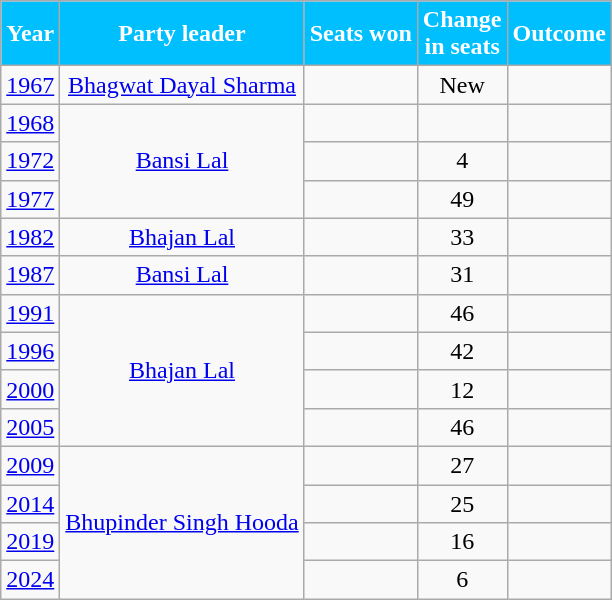<table class="wikitable sortable" style="text-align:center;">
<tr>
<th Style="background-color:#00BFFF; color:white">Year</th>
<th Style="background-color:#00BFFF; color:white">Party leader</th>
<th Style="background-color:#00BFFF; color:white">Seats won</th>
<th Style="background-color:#00BFFF; color:white">Change<br>in seats</th>
<th Style="background-color:#00BFFF; color:white">Outcome</th>
</tr>
<tr>
<td><a href='#'>1967</a></td>
<td rowspan="1"><a href='#'>Bhagwat Dayal Sharma</a></td>
<td></td>
<td>New</td>
<td></td>
</tr>
<tr>
<td><a href='#'>1968</a></td>
<td rowspan="3"><a href='#'>Bansi Lal</a></td>
<td></td>
<td></td>
<td></td>
</tr>
<tr>
<td><a href='#'>1972</a></td>
<td></td>
<td> 4</td>
<td></td>
</tr>
<tr>
<td><a href='#'>1977</a></td>
<td></td>
<td> 49</td>
<td></td>
</tr>
<tr>
<td><a href='#'>1982</a></td>
<td rowspan="1"><a href='#'>Bhajan Lal</a></td>
<td></td>
<td> 33</td>
<td></td>
</tr>
<tr>
<td><a href='#'>1987</a></td>
<td rowspan="1"><a href='#'>Bansi Lal</a></td>
<td></td>
<td> 31</td>
<td></td>
</tr>
<tr>
<td><a href='#'>1991</a></td>
<td rowspan="4"><a href='#'>Bhajan Lal</a></td>
<td></td>
<td>46</td>
<td></td>
</tr>
<tr>
<td><a href='#'>1996</a></td>
<td></td>
<td> 42</td>
<td></td>
</tr>
<tr>
<td><a href='#'>2000</a></td>
<td></td>
<td> 12</td>
<td></td>
</tr>
<tr>
<td><a href='#'>2005</a></td>
<td></td>
<td> 46</td>
<td></td>
</tr>
<tr>
<td><a href='#'>2009</a></td>
<td rowspan="4"><a href='#'>Bhupinder Singh Hooda</a></td>
<td></td>
<td> 27</td>
<td></td>
</tr>
<tr>
<td><a href='#'>2014</a></td>
<td></td>
<td> 25</td>
<td></td>
</tr>
<tr>
<td><a href='#'>2019</a></td>
<td></td>
<td>16</td>
<td></td>
</tr>
<tr>
<td><a href='#'>2024</a></td>
<td></td>
<td>6</td>
<td></td>
</tr>
</table>
